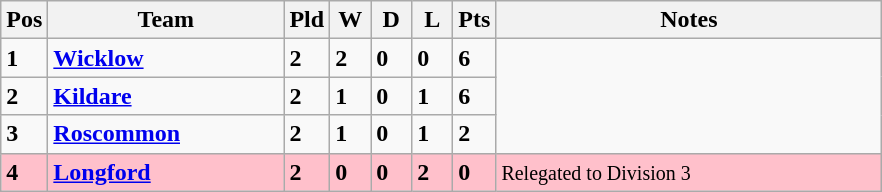<table class="wikitable" style="text-align: centre;">
<tr>
<th width=20>Pos</th>
<th width=150>Team</th>
<th width=20>Pld</th>
<th width=20>W</th>
<th width=20>D</th>
<th width=20>L</th>
<th width=20>Pts</th>
<th width=250>Notes</th>
</tr>
<tr style>
<td><strong>1</strong></td>
<td align=left><strong> <a href='#'>Wicklow</a> </strong></td>
<td><strong>2</strong></td>
<td><strong>2</strong></td>
<td><strong>0</strong></td>
<td><strong>0</strong></td>
<td><strong>6</strong></td>
</tr>
<tr style>
<td><strong>2</strong></td>
<td align=left><strong> <a href='#'>Kildare</a> </strong></td>
<td><strong>2</strong></td>
<td><strong>1</strong></td>
<td><strong>0</strong></td>
<td><strong>1</strong></td>
<td><strong>6</strong></td>
</tr>
<tr style>
<td><strong>3</strong></td>
<td align=left><strong> <a href='#'>Roscommon</a> </strong></td>
<td><strong>2</strong></td>
<td><strong>1</strong></td>
<td><strong>0</strong></td>
<td><strong>1</strong></td>
<td><strong>2</strong></td>
</tr>
<tr style="background:#FFC0CB;">
<td><strong>4</strong></td>
<td align=left><strong> <a href='#'>Longford</a> </strong></td>
<td><strong>2</strong></td>
<td><strong>0</strong></td>
<td><strong>0</strong></td>
<td><strong>2</strong></td>
<td><strong>0</strong></td>
<td><small> Relegated to Division 3</small></td>
</tr>
</table>
